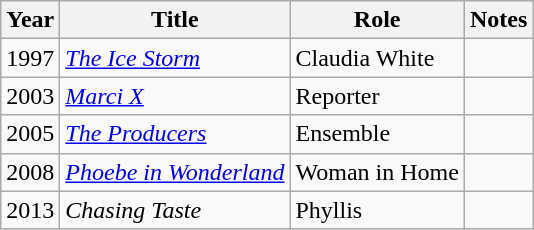<table class="wikitable sortable">
<tr>
<th>Year</th>
<th>Title</th>
<th>Role</th>
<th>Notes</th>
</tr>
<tr>
<td>1997</td>
<td><a href='#'><em>The Ice Storm</em></a></td>
<td>Claudia White</td>
<td></td>
</tr>
<tr>
<td>2003</td>
<td><em><a href='#'>Marci X</a></em></td>
<td>Reporter</td>
<td></td>
</tr>
<tr>
<td>2005</td>
<td><a href='#'><em>The Producers</em></a></td>
<td>Ensemble</td>
<td></td>
</tr>
<tr>
<td>2008</td>
<td><em><a href='#'>Phoebe in Wonderland</a></em></td>
<td>Woman in Home</td>
<td></td>
</tr>
<tr>
<td>2013</td>
<td><em>Chasing Taste</em></td>
<td>Phyllis</td>
<td></td>
</tr>
</table>
